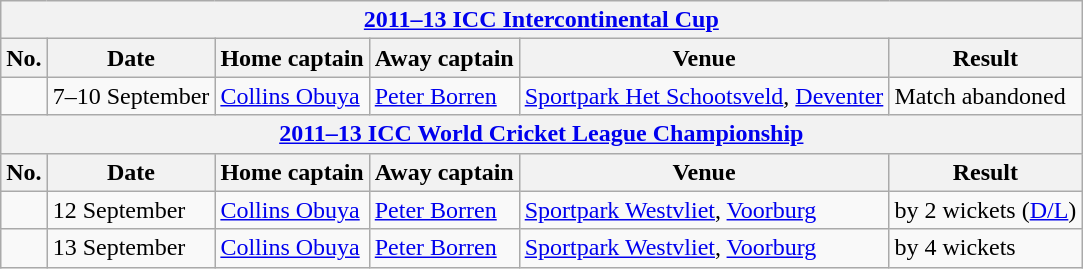<table class="wikitable">
<tr>
<th colspan="6"><a href='#'>2011–13 ICC Intercontinental Cup</a></th>
</tr>
<tr>
<th>No.</th>
<th>Date</th>
<th>Home captain</th>
<th>Away captain</th>
<th>Venue</th>
<th>Result</th>
</tr>
<tr>
<td></td>
<td>7–10 September</td>
<td><a href='#'>Collins Obuya</a></td>
<td><a href='#'>Peter Borren</a></td>
<td><a href='#'>Sportpark Het Schootsveld</a>, <a href='#'>Deventer</a></td>
<td>Match abandoned</td>
</tr>
<tr>
<th colspan="6"><a href='#'>2011–13 ICC World Cricket League Championship</a></th>
</tr>
<tr>
<th>No.</th>
<th>Date</th>
<th>Home captain</th>
<th>Away captain</th>
<th>Venue</th>
<th>Result</th>
</tr>
<tr>
<td></td>
<td>12 September</td>
<td><a href='#'>Collins Obuya</a></td>
<td><a href='#'>Peter Borren</a></td>
<td><a href='#'>Sportpark Westvliet</a>, <a href='#'>Voorburg</a></td>
<td> by 2 wickets (<a href='#'>D/L</a>)</td>
</tr>
<tr>
<td></td>
<td>13 September</td>
<td><a href='#'>Collins Obuya</a></td>
<td><a href='#'>Peter Borren</a></td>
<td><a href='#'>Sportpark Westvliet</a>, <a href='#'>Voorburg</a></td>
<td> by 4 wickets</td>
</tr>
</table>
